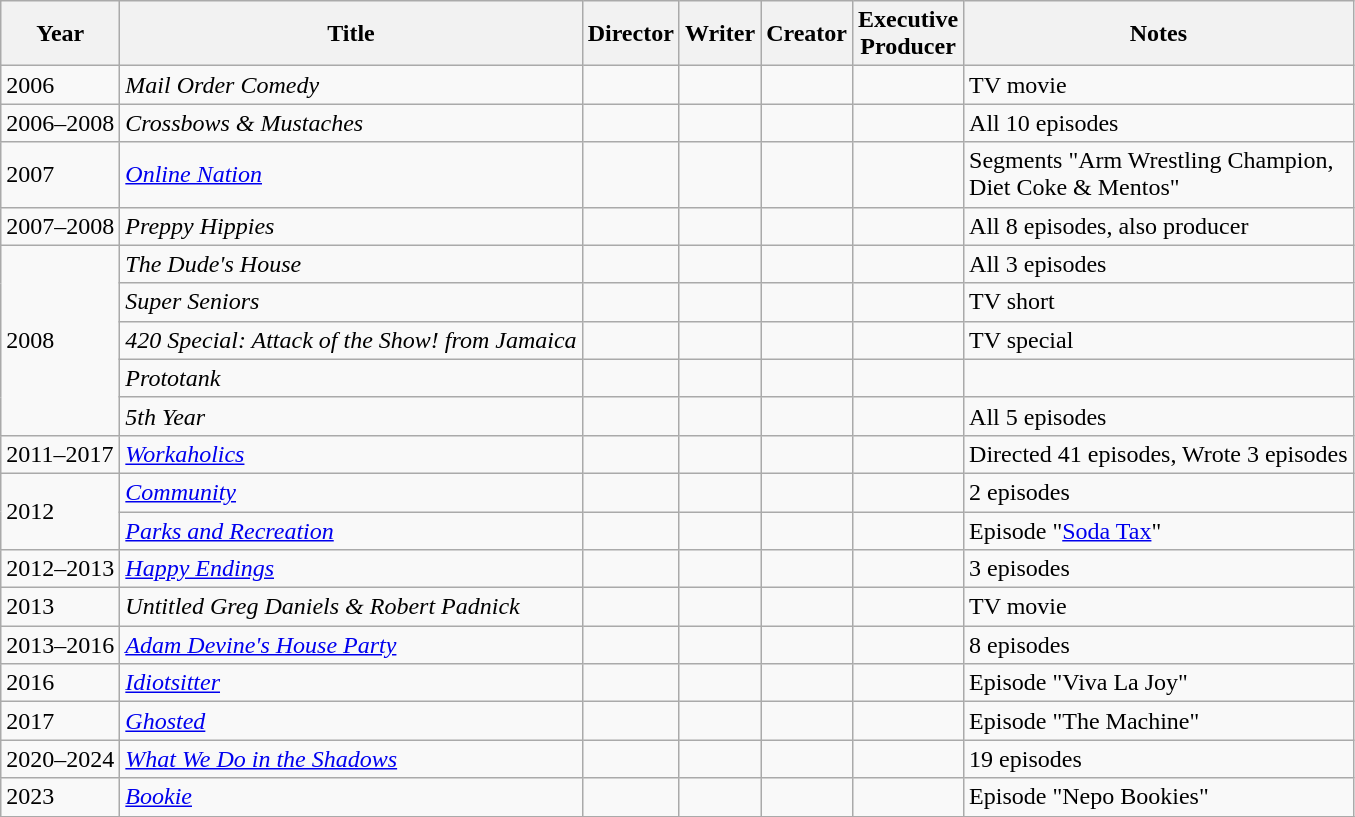<table class="wikitable">
<tr>
<th>Year</th>
<th>Title</th>
<th>Director</th>
<th>Writer</th>
<th>Creator</th>
<th>Executive<br>Producer</th>
<th>Notes</th>
</tr>
<tr>
<td>2006</td>
<td><em>Mail Order Comedy</em></td>
<td></td>
<td></td>
<td></td>
<td></td>
<td>TV movie</td>
</tr>
<tr>
<td>2006–2008</td>
<td><em>Crossbows & Mustaches</em></td>
<td></td>
<td></td>
<td></td>
<td></td>
<td>All 10 episodes</td>
</tr>
<tr>
<td>2007</td>
<td><em><a href='#'>Online Nation</a></em></td>
<td></td>
<td></td>
<td></td>
<td></td>
<td>Segments "Arm Wrestling Champion,<br>Diet Coke & Mentos"</td>
</tr>
<tr>
<td>2007–2008</td>
<td><em>Preppy Hippies</em></td>
<td></td>
<td></td>
<td></td>
<td></td>
<td>All 8 episodes, also producer</td>
</tr>
<tr>
<td rowspan=5>2008</td>
<td><em>The Dude's House</em></td>
<td></td>
<td></td>
<td></td>
<td></td>
<td>All 3 episodes</td>
</tr>
<tr>
<td><em>Super Seniors</em></td>
<td></td>
<td></td>
<td></td>
<td></td>
<td>TV short</td>
</tr>
<tr>
<td><em>420 Special: Attack of the Show! from Jamaica</em></td>
<td></td>
<td></td>
<td></td>
<td></td>
<td>TV special</td>
</tr>
<tr>
<td><em>Prototank</em></td>
<td></td>
<td></td>
<td></td>
<td></td>
<td></td>
</tr>
<tr>
<td><em>5th Year</em></td>
<td></td>
<td></td>
<td></td>
<td></td>
<td>All 5 episodes</td>
</tr>
<tr>
<td>2011–2017</td>
<td><em><a href='#'>Workaholics</a></em></td>
<td></td>
<td></td>
<td></td>
<td></td>
<td>Directed 41 episodes, Wrote 3 episodes</td>
</tr>
<tr>
<td rowspan=2>2012</td>
<td><em><a href='#'>Community</a></em></td>
<td></td>
<td></td>
<td></td>
<td></td>
<td>2 episodes</td>
</tr>
<tr>
<td><em><a href='#'>Parks and Recreation</a></em></td>
<td></td>
<td></td>
<td></td>
<td></td>
<td>Episode "<a href='#'>Soda Tax</a>"</td>
</tr>
<tr>
<td>2012–2013</td>
<td><em><a href='#'>Happy Endings</a></em></td>
<td></td>
<td></td>
<td></td>
<td></td>
<td>3 episodes</td>
</tr>
<tr>
<td>2013</td>
<td><em>Untitled Greg Daniels & Robert Padnick</em></td>
<td></td>
<td></td>
<td></td>
<td></td>
<td>TV movie</td>
</tr>
<tr>
<td>2013–2016</td>
<td><em><a href='#'>Adam Devine's House Party</a></em></td>
<td></td>
<td></td>
<td></td>
<td></td>
<td>8 episodes</td>
</tr>
<tr>
<td>2016</td>
<td><em><a href='#'>Idiotsitter</a></em></td>
<td></td>
<td></td>
<td></td>
<td></td>
<td>Episode "Viva La Joy"</td>
</tr>
<tr>
<td>2017</td>
<td><em><a href='#'>Ghosted</a></em></td>
<td></td>
<td></td>
<td></td>
<td></td>
<td>Episode "The Machine"</td>
</tr>
<tr>
<td>2020–2024</td>
<td><em><a href='#'>What We Do in the Shadows</a></em></td>
<td></td>
<td></td>
<td></td>
<td></td>
<td>19 episodes</td>
</tr>
<tr>
<td>2023</td>
<td><em><a href='#'>Bookie</a></em></td>
<td></td>
<td></td>
<td></td>
<td></td>
<td>Episode "Nepo Bookies"</td>
</tr>
<tr>
</tr>
</table>
